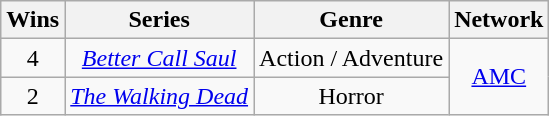<table class="wikitable right" style="text-align:center">
<tr>
<th scope="col" style="text-align:center;">Wins</th>
<th scope="col" style="text-align:center;">Series</th>
<th scope="col" style="text-align:center;">Genre</th>
<th scope="col" style="text-align:center;">Network</th>
</tr>
<tr>
<td scope=row style="text-align:center">4</td>
<td><em><a href='#'>Better Call Saul</a></em></td>
<td>Action / Adventure</td>
<td rowspan="2"><a href='#'>AMC</a></td>
</tr>
<tr>
<td scope=row style="text-align:center">2</td>
<td><em><a href='#'>The Walking Dead</a></em></td>
<td>Horror</td>
</tr>
</table>
